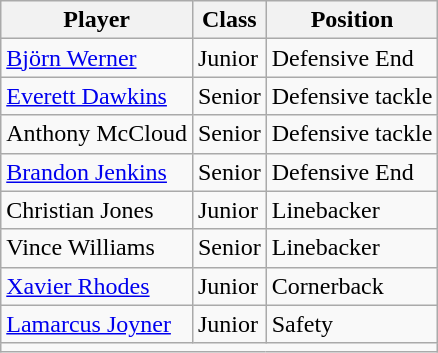<table class="wikitable">
<tr ;>
<th>Player</th>
<th>Class</th>
<th>Position</th>
</tr>
<tr>
<td><a href='#'>Björn Werner</a></td>
<td>Junior</td>
<td>Defensive End</td>
</tr>
<tr>
<td><a href='#'>Everett Dawkins</a></td>
<td>Senior</td>
<td>Defensive tackle</td>
</tr>
<tr>
<td>Anthony McCloud</td>
<td>Senior</td>
<td>Defensive tackle</td>
</tr>
<tr>
<td><a href='#'>Brandon Jenkins</a></td>
<td>Senior</td>
<td>Defensive End</td>
</tr>
<tr>
<td>Christian Jones</td>
<td>Junior</td>
<td>Linebacker</td>
</tr>
<tr>
<td>Vince Williams</td>
<td>Senior</td>
<td>Linebacker</td>
</tr>
<tr>
<td><a href='#'>Xavier Rhodes</a></td>
<td>Junior</td>
<td>Cornerback</td>
</tr>
<tr>
<td><a href='#'>Lamarcus Joyner</a></td>
<td>Junior</td>
<td>Safety</td>
</tr>
<tr>
<td colspan="3"  style="font-size:8pt; text-align:center;"></td>
</tr>
</table>
